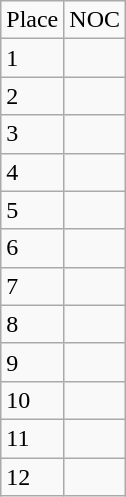<table class="wikitable">
<tr>
<td align="center">Place</td>
<td align="center">NOC</td>
</tr>
<tr>
<td>1</td>
<td></td>
</tr>
<tr>
<td>2</td>
<td></td>
</tr>
<tr>
<td>3</td>
<td></td>
</tr>
<tr>
<td>4</td>
<td></td>
</tr>
<tr>
<td>5</td>
<td></td>
</tr>
<tr>
<td>6</td>
<td></td>
</tr>
<tr>
<td>7</td>
<td></td>
</tr>
<tr>
<td>8</td>
<td></td>
</tr>
<tr>
<td>9</td>
<td></td>
</tr>
<tr>
<td>10</td>
<td></td>
</tr>
<tr>
<td>11</td>
<td></td>
</tr>
<tr>
<td>12</td>
<td></td>
</tr>
</table>
